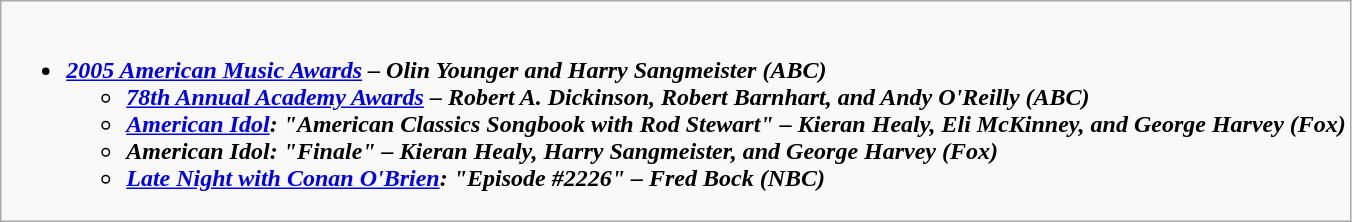<table class="wikitable">
<tr>
<td style="vertical-align:top;"><br><ul><li><strong><em><a href='#'>2005 American Music Awards</a><em> – Olin Younger and Harry Sangmeister (ABC)<strong><ul><li></em><a href='#'>78th Annual Academy Awards</a><em> – Robert A. Dickinson, Robert Barnhart, and Andy O'Reilly (ABC)</li><li></em><a href='#'>American Idol</a><em>: "American Classics Songbook with Rod Stewart" – Kieran Healy, Eli McKinney, and George Harvey (Fox)</li><li></em>American Idol<em>: "Finale" – Kieran Healy, Harry Sangmeister, and George Harvey (Fox)</li><li></em><a href='#'>Late Night with Conan O'Brien</a><em>: "Episode #2226" – Fred Bock (NBC)</li></ul></li></ul></td>
</tr>
</table>
